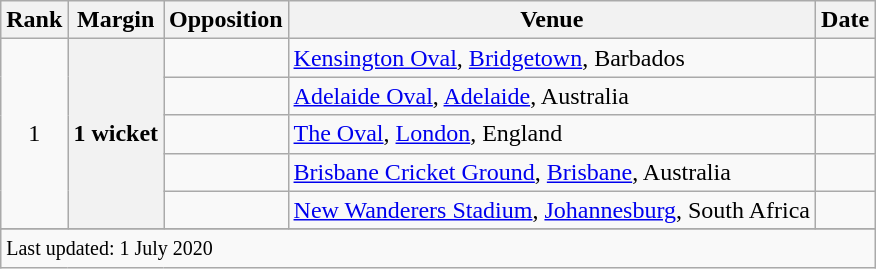<table class="wikitable plainrowheaders sortable">
<tr>
<th scope=col>Rank</th>
<th scope=col>Margin</th>
<th scope=col>Opposition</th>
<th scope=col>Venue</th>
<th scope=col>Date</th>
</tr>
<tr>
<td align=center rowspan=5>1</td>
<th scope=row style=text-align:center rowspan=5>1 wicket</th>
<td></td>
<td><a href='#'>Kensington Oval</a>, <a href='#'>Bridgetown</a>, Barbados</td>
<td></td>
</tr>
<tr>
<td></td>
<td><a href='#'>Adelaide Oval</a>, <a href='#'>Adelaide</a>, Australia</td>
<td></td>
</tr>
<tr>
<td></td>
<td><a href='#'>The Oval</a>, <a href='#'>London</a>, England</td>
<td></td>
</tr>
<tr>
<td></td>
<td><a href='#'>Brisbane Cricket Ground</a>, <a href='#'>Brisbane</a>, Australia</td>
<td></td>
</tr>
<tr>
<td></td>
<td><a href='#'>New Wanderers Stadium</a>, <a href='#'>Johannesburg</a>, South Africa</td>
<td></td>
</tr>
<tr>
</tr>
<tr class=sortbottom>
<td colspan=5><small>Last updated: 1 July 2020</small></td>
</tr>
</table>
